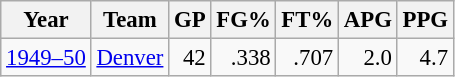<table class="wikitable sortable" style="font-size:95%; text-align:right;">
<tr>
<th>Year</th>
<th>Team</th>
<th>GP</th>
<th>FG%</th>
<th>FT%</th>
<th>APG</th>
<th>PPG</th>
</tr>
<tr>
<td style="text-align:left;"><a href='#'>1949–50</a></td>
<td style="text-align:left;"><a href='#'>Denver</a></td>
<td>42</td>
<td>.338</td>
<td>.707</td>
<td>2.0</td>
<td>4.7</td>
</tr>
</table>
